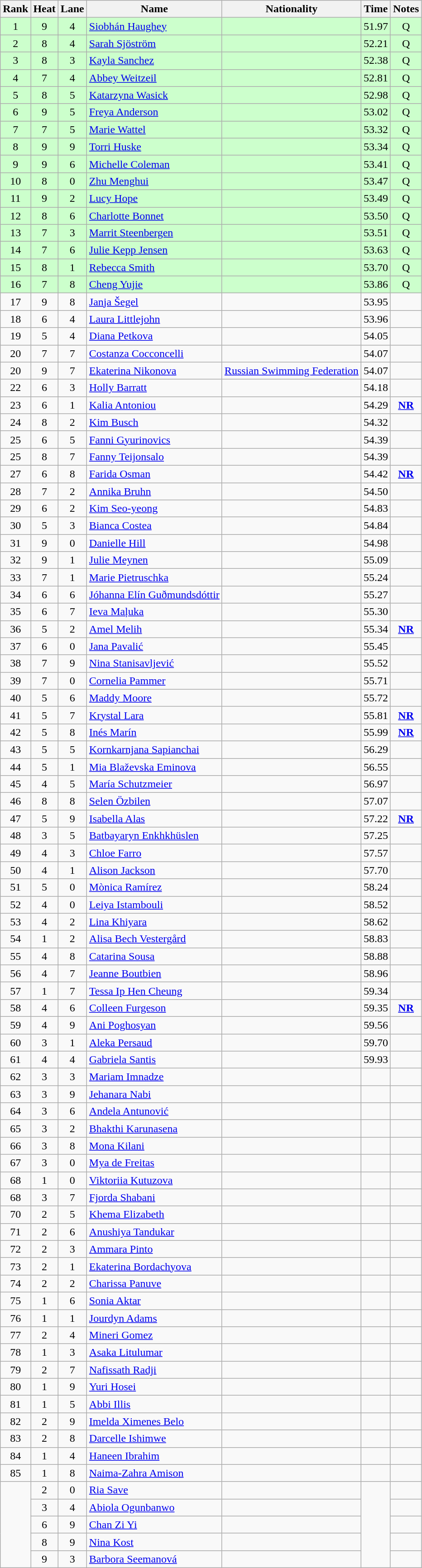<table class="wikitable sortable" style="text-align:center">
<tr>
<th>Rank</th>
<th>Heat</th>
<th>Lane</th>
<th>Name</th>
<th>Nationality</th>
<th>Time</th>
<th>Notes</th>
</tr>
<tr bgcolor=ccffcc>
<td>1</td>
<td>9</td>
<td>4</td>
<td align=left><a href='#'>Siobhán Haughey</a></td>
<td align=left></td>
<td>51.97</td>
<td>Q</td>
</tr>
<tr bgcolor=ccffcc>
<td>2</td>
<td>8</td>
<td>4</td>
<td align=left><a href='#'>Sarah Sjöström</a></td>
<td align=left></td>
<td>52.21</td>
<td>Q</td>
</tr>
<tr bgcolor=ccffcc>
<td>3</td>
<td>8</td>
<td>3</td>
<td align=left><a href='#'>Kayla Sanchez</a></td>
<td align=left></td>
<td>52.38</td>
<td>Q</td>
</tr>
<tr bgcolor=ccffcc>
<td>4</td>
<td>7</td>
<td>4</td>
<td align=left><a href='#'>Abbey Weitzeil</a></td>
<td align=left></td>
<td>52.81</td>
<td>Q</td>
</tr>
<tr bgcolor=ccffcc>
<td>5</td>
<td>8</td>
<td>5</td>
<td align=left><a href='#'>Katarzyna Wasick</a></td>
<td align=left></td>
<td>52.98</td>
<td>Q</td>
</tr>
<tr bgcolor=ccffcc>
<td>6</td>
<td>9</td>
<td>5</td>
<td align=left><a href='#'>Freya Anderson</a></td>
<td align=left></td>
<td>53.02</td>
<td>Q</td>
</tr>
<tr bgcolor=ccffcc>
<td>7</td>
<td>7</td>
<td>5</td>
<td align=left><a href='#'>Marie Wattel</a></td>
<td align=left></td>
<td>53.32</td>
<td>Q</td>
</tr>
<tr bgcolor=ccffcc>
<td>8</td>
<td>9</td>
<td>9</td>
<td align=left><a href='#'>Torri Huske</a></td>
<td align=left></td>
<td>53.34</td>
<td>Q</td>
</tr>
<tr bgcolor=ccffcc>
<td>9</td>
<td>9</td>
<td>6</td>
<td align=left><a href='#'>Michelle Coleman</a></td>
<td align=left></td>
<td>53.41</td>
<td>Q</td>
</tr>
<tr bgcolor=ccffcc>
<td>10</td>
<td>8</td>
<td>0</td>
<td align=left><a href='#'>Zhu Menghui</a></td>
<td align=left></td>
<td>53.47</td>
<td>Q</td>
</tr>
<tr bgcolor=ccffcc>
<td>11</td>
<td>9</td>
<td>2</td>
<td align=left><a href='#'>Lucy Hope</a></td>
<td align=left></td>
<td>53.49</td>
<td>Q</td>
</tr>
<tr bgcolor=ccffcc>
<td>12</td>
<td>8</td>
<td>6</td>
<td align=left><a href='#'>Charlotte Bonnet</a></td>
<td align=left></td>
<td>53.50</td>
<td>Q</td>
</tr>
<tr bgcolor=ccffcc>
<td>13</td>
<td>7</td>
<td>3</td>
<td align=left><a href='#'>Marrit Steenbergen</a></td>
<td align=left></td>
<td>53.51</td>
<td>Q</td>
</tr>
<tr bgcolor=ccffcc>
<td>14</td>
<td>7</td>
<td>6</td>
<td align=left><a href='#'>Julie Kepp Jensen</a></td>
<td align=left></td>
<td>53.63</td>
<td>Q</td>
</tr>
<tr bgcolor=ccffcc>
<td>15</td>
<td>8</td>
<td>1</td>
<td align=left><a href='#'>Rebecca Smith</a></td>
<td align=left></td>
<td>53.70</td>
<td>Q</td>
</tr>
<tr bgcolor=ccffcc>
<td>16</td>
<td>7</td>
<td>8</td>
<td align=left><a href='#'>Cheng Yujie</a></td>
<td align=left></td>
<td>53.86</td>
<td>Q</td>
</tr>
<tr>
<td>17</td>
<td>9</td>
<td>8</td>
<td align=left><a href='#'>Janja Šegel</a></td>
<td align=left></td>
<td>53.95</td>
<td></td>
</tr>
<tr>
<td>18</td>
<td>6</td>
<td>4</td>
<td align=left><a href='#'>Laura Littlejohn</a></td>
<td align=left></td>
<td>53.96</td>
<td></td>
</tr>
<tr>
<td>19</td>
<td>5</td>
<td>4</td>
<td align=left><a href='#'>Diana Petkova</a></td>
<td align=left></td>
<td>54.05</td>
<td></td>
</tr>
<tr>
<td>20</td>
<td>7</td>
<td>7</td>
<td align=left><a href='#'>Costanza Cocconcelli</a></td>
<td align=left></td>
<td>54.07</td>
<td></td>
</tr>
<tr>
<td>20</td>
<td>9</td>
<td>7</td>
<td align=left><a href='#'>Ekaterina Nikonova</a></td>
<td align=left><a href='#'>Russian Swimming Federation</a></td>
<td>54.07</td>
<td></td>
</tr>
<tr>
<td>22</td>
<td>6</td>
<td>3</td>
<td align=left><a href='#'>Holly Barratt</a></td>
<td align=left></td>
<td>54.18</td>
<td></td>
</tr>
<tr>
<td>23</td>
<td>6</td>
<td>1</td>
<td align=left><a href='#'>Kalia Antoniou</a></td>
<td align=left></td>
<td>54.29</td>
<td><strong><a href='#'>NR</a></strong></td>
</tr>
<tr>
<td>24</td>
<td>8</td>
<td>2</td>
<td align=left><a href='#'>Kim Busch</a></td>
<td align=left></td>
<td>54.32</td>
<td></td>
</tr>
<tr>
<td>25</td>
<td>6</td>
<td>5</td>
<td align=left><a href='#'>Fanni Gyurinovics</a></td>
<td align=left></td>
<td>54.39</td>
<td></td>
</tr>
<tr>
<td>25</td>
<td>8</td>
<td>7</td>
<td align=left><a href='#'>Fanny Teijonsalo</a></td>
<td align=left></td>
<td>54.39</td>
<td></td>
</tr>
<tr>
<td>27</td>
<td>6</td>
<td>8</td>
<td align=left><a href='#'>Farida Osman</a></td>
<td align=left></td>
<td>54.42</td>
<td><strong><a href='#'>NR</a></strong></td>
</tr>
<tr>
<td>28</td>
<td>7</td>
<td>2</td>
<td align=left><a href='#'>Annika Bruhn</a></td>
<td align=left></td>
<td>54.50</td>
<td></td>
</tr>
<tr>
<td>29</td>
<td>6</td>
<td>2</td>
<td align=left><a href='#'>Kim Seo-yeong</a></td>
<td align=left></td>
<td>54.83</td>
<td></td>
</tr>
<tr>
<td>30</td>
<td>5</td>
<td>3</td>
<td align=left><a href='#'>Bianca Costea</a></td>
<td align=left></td>
<td>54.84</td>
<td></td>
</tr>
<tr>
<td>31</td>
<td>9</td>
<td>0</td>
<td align=left><a href='#'>Danielle Hill</a></td>
<td align=left></td>
<td>54.98</td>
<td></td>
</tr>
<tr>
<td>32</td>
<td>9</td>
<td>1</td>
<td align=left><a href='#'>Julie Meynen</a></td>
<td align=left></td>
<td>55.09</td>
<td></td>
</tr>
<tr>
<td>33</td>
<td>7</td>
<td>1</td>
<td align=left><a href='#'>Marie Pietruschka</a></td>
<td align=left></td>
<td>55.24</td>
<td></td>
</tr>
<tr>
<td>34</td>
<td>6</td>
<td>6</td>
<td align=left><a href='#'>Jóhanna Elín Guðmundsdóttir</a></td>
<td align=left></td>
<td>55.27</td>
<td></td>
</tr>
<tr>
<td>35</td>
<td>6</td>
<td>7</td>
<td align=left><a href='#'>Ieva Maļuka</a></td>
<td align=left></td>
<td>55.30</td>
<td></td>
</tr>
<tr>
<td>36</td>
<td>5</td>
<td>2</td>
<td align=left><a href='#'>Amel Melih</a></td>
<td align=left></td>
<td>55.34</td>
<td><strong><a href='#'>NR</a></strong></td>
</tr>
<tr>
<td>37</td>
<td>6</td>
<td>0</td>
<td align=left><a href='#'>Jana Pavalić</a></td>
<td align=left></td>
<td>55.45</td>
<td></td>
</tr>
<tr>
<td>38</td>
<td>7</td>
<td>9</td>
<td align=left><a href='#'>Nina Stanisavljević</a></td>
<td align=left></td>
<td>55.52</td>
<td></td>
</tr>
<tr>
<td>39</td>
<td>7</td>
<td>0</td>
<td align=left><a href='#'>Cornelia Pammer</a></td>
<td align=left></td>
<td>55.71</td>
<td></td>
</tr>
<tr>
<td>40</td>
<td>5</td>
<td>6</td>
<td align=left><a href='#'>Maddy Moore</a></td>
<td align=left></td>
<td>55.72</td>
<td></td>
</tr>
<tr>
<td>41</td>
<td>5</td>
<td>7</td>
<td align=left><a href='#'>Krystal Lara</a></td>
<td align=left></td>
<td>55.81</td>
<td><strong><a href='#'>NR</a></strong></td>
</tr>
<tr>
<td>42</td>
<td>5</td>
<td>8</td>
<td align=left><a href='#'>Inés Marín</a></td>
<td align=left></td>
<td>55.99</td>
<td><strong><a href='#'>NR</a></strong></td>
</tr>
<tr>
<td>43</td>
<td>5</td>
<td>5</td>
<td align=left><a href='#'>Kornkarnjana Sapianchai</a></td>
<td align=left></td>
<td>56.29</td>
<td></td>
</tr>
<tr>
<td>44</td>
<td>5</td>
<td>1</td>
<td align=left><a href='#'>Mia Blaževska Eminova</a></td>
<td align=left></td>
<td>56.55</td>
<td></td>
</tr>
<tr>
<td>45</td>
<td>4</td>
<td>5</td>
<td align=left><a href='#'>María Schutzmeier</a></td>
<td align=left></td>
<td>56.97</td>
<td></td>
</tr>
<tr>
<td>46</td>
<td>8</td>
<td>8</td>
<td align=left><a href='#'>Selen Özbilen</a></td>
<td align=left></td>
<td>57.07</td>
<td></td>
</tr>
<tr>
<td>47</td>
<td>5</td>
<td>9</td>
<td align=left><a href='#'>Isabella Alas</a></td>
<td align=left></td>
<td>57.22</td>
<td><strong><a href='#'>NR</a></strong></td>
</tr>
<tr>
<td>48</td>
<td>3</td>
<td>5</td>
<td align=left><a href='#'>Batbayaryn Enkhkhüslen</a></td>
<td align=left></td>
<td>57.25</td>
<td></td>
</tr>
<tr>
<td>49</td>
<td>4</td>
<td>3</td>
<td align=left><a href='#'>Chloe Farro</a></td>
<td align=left></td>
<td>57.57</td>
<td></td>
</tr>
<tr>
<td>50</td>
<td>4</td>
<td>1</td>
<td align=left><a href='#'>Alison Jackson</a></td>
<td align=left></td>
<td>57.70</td>
<td></td>
</tr>
<tr>
<td>51</td>
<td>5</td>
<td>0</td>
<td align=left><a href='#'>Mònica Ramírez</a></td>
<td align=left></td>
<td>58.24</td>
<td></td>
</tr>
<tr>
<td>52</td>
<td>4</td>
<td>0</td>
<td align=left><a href='#'>Leiya Istambouli</a></td>
<td align=left></td>
<td>58.52</td>
<td></td>
</tr>
<tr>
<td>53</td>
<td>4</td>
<td>2</td>
<td align=left><a href='#'>Lina Khiyara</a></td>
<td align=left></td>
<td>58.62</td>
<td></td>
</tr>
<tr>
<td>54</td>
<td>1</td>
<td>2</td>
<td align=left><a href='#'>Alisa Bech Vestergård</a></td>
<td align=left></td>
<td>58.83</td>
<td></td>
</tr>
<tr>
<td>55</td>
<td>4</td>
<td>8</td>
<td align=left><a href='#'>Catarina Sousa</a></td>
<td align=left></td>
<td>58.88</td>
<td></td>
</tr>
<tr>
<td>56</td>
<td>4</td>
<td>7</td>
<td align=left><a href='#'>Jeanne Boutbien</a></td>
<td align=left></td>
<td>58.96</td>
<td></td>
</tr>
<tr>
<td>57</td>
<td>1</td>
<td>7</td>
<td align=left><a href='#'>Tessa Ip Hen Cheung</a></td>
<td align=left></td>
<td>59.34</td>
<td></td>
</tr>
<tr>
<td>58</td>
<td>4</td>
<td>6</td>
<td align=left><a href='#'>Colleen Furgeson</a></td>
<td align=left></td>
<td>59.35</td>
<td><strong><a href='#'>NR</a></strong></td>
</tr>
<tr>
<td>59</td>
<td>4</td>
<td>9</td>
<td align=left><a href='#'>Ani Poghosyan</a></td>
<td align=left></td>
<td>59.56</td>
<td></td>
</tr>
<tr>
<td>60</td>
<td>3</td>
<td>1</td>
<td align=left><a href='#'>Aleka Persaud</a></td>
<td align=left></td>
<td>59.70</td>
<td></td>
</tr>
<tr>
<td>61</td>
<td>4</td>
<td>4</td>
<td align=left><a href='#'>Gabriela Santis</a></td>
<td align=left></td>
<td>59.93</td>
<td></td>
</tr>
<tr>
<td>62</td>
<td>3</td>
<td>3</td>
<td align=left><a href='#'>Mariam Imnadze</a></td>
<td align=left></td>
<td></td>
<td></td>
</tr>
<tr>
<td>63</td>
<td>3</td>
<td>9</td>
<td align=left><a href='#'>Jehanara Nabi</a></td>
<td align=left></td>
<td></td>
<td></td>
</tr>
<tr>
<td>64</td>
<td>3</td>
<td>6</td>
<td align=left><a href='#'>Andela Antunović</a></td>
<td align=left></td>
<td></td>
<td></td>
</tr>
<tr>
<td>65</td>
<td>3</td>
<td>2</td>
<td align=left><a href='#'>Bhakthi Karunasena</a></td>
<td align=left></td>
<td></td>
<td></td>
</tr>
<tr>
<td>66</td>
<td>3</td>
<td>8</td>
<td align=left><a href='#'>Mona Kilani</a></td>
<td align=left></td>
<td></td>
<td></td>
</tr>
<tr>
<td>67</td>
<td>3</td>
<td>0</td>
<td align=left><a href='#'>Mya de Freitas</a></td>
<td align=left></td>
<td></td>
<td></td>
</tr>
<tr>
<td>68</td>
<td>1</td>
<td>0</td>
<td align=left><a href='#'>Viktoriia Kutuzova</a></td>
<td align=left></td>
<td></td>
<td></td>
</tr>
<tr>
<td>68</td>
<td>3</td>
<td>7</td>
<td align=left><a href='#'>Fjorda Shabani</a></td>
<td align=left></td>
<td></td>
<td></td>
</tr>
<tr>
<td>70</td>
<td>2</td>
<td>5</td>
<td align=left><a href='#'>Khema Elizabeth</a></td>
<td align=left></td>
<td></td>
<td></td>
</tr>
<tr>
<td>71</td>
<td>2</td>
<td>6</td>
<td align=left><a href='#'>Anushiya Tandukar</a></td>
<td align=left></td>
<td></td>
<td></td>
</tr>
<tr>
<td>72</td>
<td>2</td>
<td>3</td>
<td align=left><a href='#'>Ammara Pinto</a></td>
<td align=left></td>
<td></td>
<td></td>
</tr>
<tr>
<td>73</td>
<td>2</td>
<td>1</td>
<td align=left><a href='#'>Ekaterina Bordachyova</a></td>
<td align=left></td>
<td></td>
<td></td>
</tr>
<tr>
<td>74</td>
<td>2</td>
<td>2</td>
<td align=left><a href='#'>Charissa Panuve</a></td>
<td align=left></td>
<td></td>
<td></td>
</tr>
<tr>
<td>75</td>
<td>1</td>
<td>6</td>
<td align=left><a href='#'>Sonia Aktar</a></td>
<td align=left></td>
<td></td>
<td></td>
</tr>
<tr>
<td>76</td>
<td>1</td>
<td>1</td>
<td align=left><a href='#'>Jourdyn Adams</a></td>
<td align=left></td>
<td></td>
<td></td>
</tr>
<tr>
<td>77</td>
<td>2</td>
<td>4</td>
<td align=left><a href='#'>Mineri Gomez</a></td>
<td align=left></td>
<td></td>
<td></td>
</tr>
<tr>
<td>78</td>
<td>1</td>
<td>3</td>
<td align=left><a href='#'>Asaka Litulumar</a></td>
<td align=left></td>
<td></td>
<td></td>
</tr>
<tr>
<td>79</td>
<td>2</td>
<td>7</td>
<td align=left><a href='#'>Nafissath Radji</a></td>
<td align=left></td>
<td></td>
<td></td>
</tr>
<tr>
<td>80</td>
<td>1</td>
<td>9</td>
<td align=left><a href='#'>Yuri Hosei</a></td>
<td align=left></td>
<td></td>
<td></td>
</tr>
<tr>
<td>81</td>
<td>1</td>
<td>5</td>
<td align=left><a href='#'>Abbi Illis</a></td>
<td align=left></td>
<td></td>
<td></td>
</tr>
<tr>
<td>82</td>
<td>2</td>
<td>9</td>
<td align=left><a href='#'>Imelda Ximenes Belo</a></td>
<td align=left></td>
<td></td>
<td></td>
</tr>
<tr>
<td>83</td>
<td>2</td>
<td>8</td>
<td align=left><a href='#'>Darcelle Ishimwe</a></td>
<td align=left></td>
<td></td>
<td></td>
</tr>
<tr>
<td>84</td>
<td>1</td>
<td>4</td>
<td align=left><a href='#'>Haneen Ibrahim</a></td>
<td align=left></td>
<td></td>
<td></td>
</tr>
<tr>
<td>85</td>
<td>1</td>
<td>8</td>
<td align=left><a href='#'>Naima-Zahra Amison</a></td>
<td align=left></td>
<td></td>
<td></td>
</tr>
<tr>
<td rowspan=5></td>
<td>2</td>
<td>0</td>
<td align=left><a href='#'>Ria Save</a></td>
<td align=left></td>
<td rowspan=5></td>
<td></td>
</tr>
<tr>
<td>3</td>
<td>4</td>
<td align=left><a href='#'>Abiola Ogunbanwo</a></td>
<td align=left></td>
<td></td>
</tr>
<tr>
<td>6</td>
<td>9</td>
<td align=left><a href='#'>Chan Zi Yi</a></td>
<td align=left></td>
<td></td>
</tr>
<tr>
<td>8</td>
<td>9</td>
<td align=left><a href='#'>Nina Kost</a></td>
<td align=left></td>
<td></td>
</tr>
<tr>
<td>9</td>
<td>3</td>
<td align=left><a href='#'>Barbora Seemanová</a></td>
<td align=left></td>
<td></td>
</tr>
</table>
